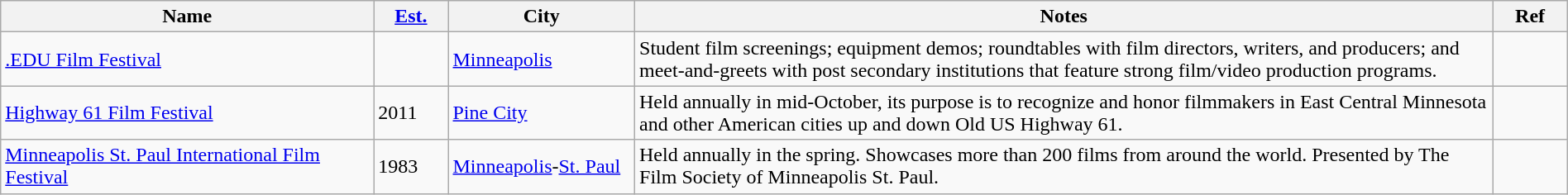<table class="wikitable sortable" width=100%>
<tr>
<th style="width:20%;">Name</th>
<th style="width:4%;"><a href='#'>Est.</a></th>
<th style="width:10%;">City</th>
<th style="width:46%;">Notes</th>
<th style="width:4%;">Ref</th>
</tr>
<tr>
<td><a href='#'>.EDU Film Festival</a></td>
<td></td>
<td><a href='#'>Minneapolis</a></td>
<td>Student film screenings; equipment demos; roundtables with film directors, writers, and producers; and meet-and-greets with post secondary institutions that feature strong film/video production programs.</td>
<td></td>
</tr>
<tr>
<td><a href='#'>Highway 61 Film Festival</a></td>
<td>2011</td>
<td><a href='#'>Pine City</a></td>
<td>Held annually in mid-October, its purpose is to recognize and honor filmmakers in East Central Minnesota and other American cities up and down Old US Highway 61.</td>
<td></td>
</tr>
<tr>
<td><a href='#'>Minneapolis St. Paul International Film Festival</a></td>
<td>1983</td>
<td><a href='#'>Minneapolis</a>-<a href='#'>St. Paul</a></td>
<td>Held annually in the spring. Showcases more than 200 films from around the world.  Presented by The Film Society of Minneapolis St. Paul.</td>
<td></td>
</tr>
</table>
